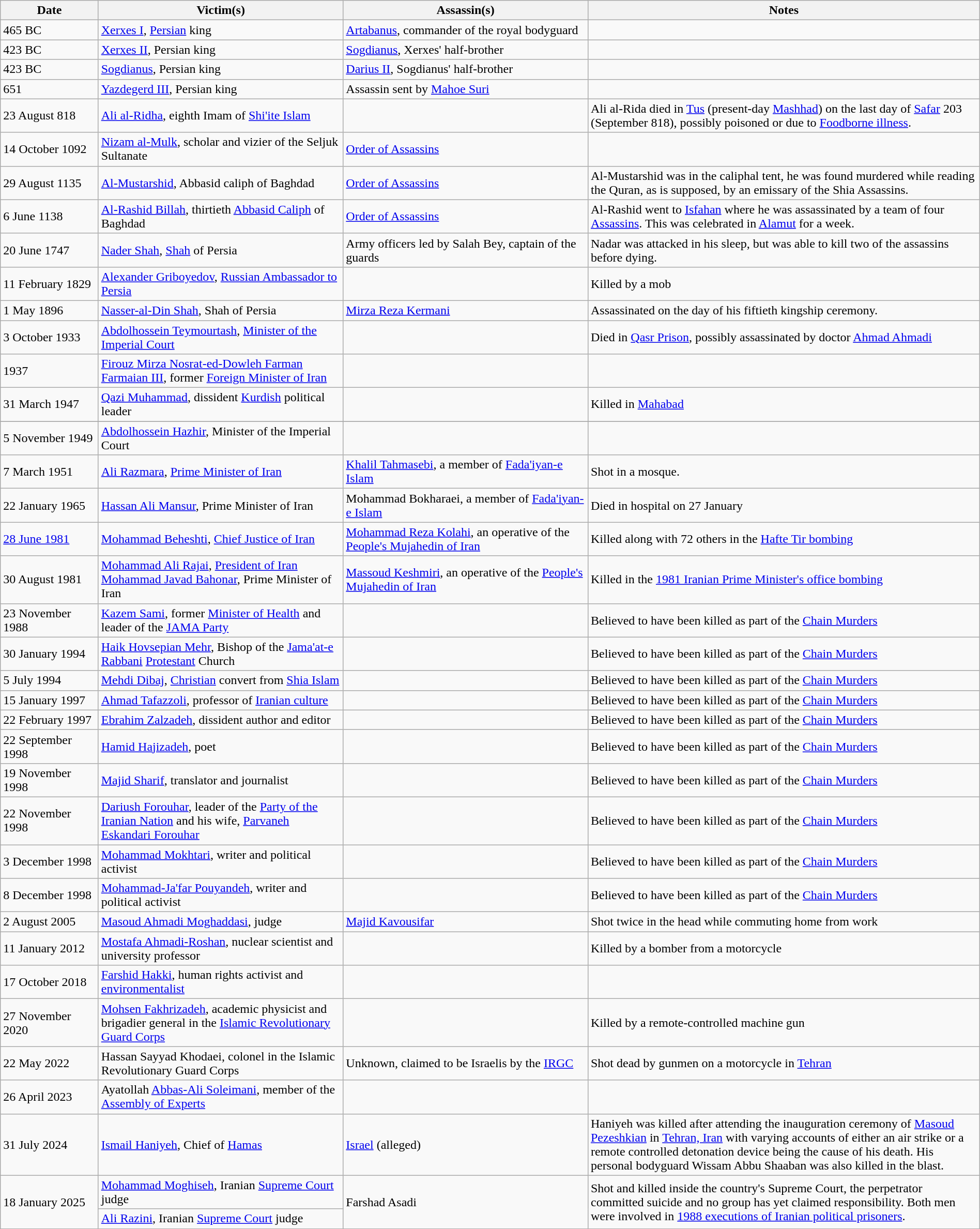<table class="wikitable"  style="width:100%">
<tr>
<th style="width:10%">Date</th>
<th style="width:25%">Victim(s)</th>
<th style="width:25%">Assassin(s)</th>
<th style="width:40%">Notes</th>
</tr>
<tr>
<td>465 BC</td>
<td><a href='#'>Xerxes I</a>, <a href='#'>Persian</a> king</td>
<td><a href='#'>Artabanus</a>, commander of the royal bodyguard</td>
<td></td>
</tr>
<tr>
<td>423 BC</td>
<td><a href='#'>Xerxes II</a>, Persian king</td>
<td><a href='#'>Sogdianus</a>, Xerxes' half-brother</td>
<td></td>
</tr>
<tr>
<td>423 BC</td>
<td><a href='#'>Sogdianus</a>, Persian king</td>
<td><a href='#'>Darius II</a>, Sogdianus' half-brother</td>
<td></td>
</tr>
<tr>
<td>651</td>
<td><a href='#'>Yazdegerd III</a>, Persian king</td>
<td>Assassin sent by <a href='#'>Mahoe Suri</a></td>
<td></td>
</tr>
<tr>
<td>23 August  818</td>
<td><a href='#'>Ali al-Ridha</a>, eighth Imam of <a href='#'>Shi'ite Islam</a></td>
<td></td>
<td>Ali al-Rida died in <a href='#'>Tus</a> (present-day <a href='#'>Mashhad</a>) on the last day of <a href='#'>Safar</a> 203 (September 818), possibly poisoned or due to <a href='#'>Foodborne illness</a>.</td>
</tr>
<tr>
<td>14 October 1092</td>
<td><a href='#'>Nizam al-Mulk</a>, scholar and vizier of the Seljuk Sultanate</td>
<td><a href='#'>Order of Assassins</a></td>
<td></td>
</tr>
<tr>
<td>29 August 1135</td>
<td><a href='#'>Al-Mustarshid</a>, Abbasid caliph of Baghdad</td>
<td><a href='#'>Order of Assassins</a></td>
<td>Al-Mustarshid was in the caliphal tent, he was found murdered while reading the Quran, as is supposed, by an emissary of the Shia Assassins.</td>
</tr>
<tr>
<td>6 June 1138</td>
<td><a href='#'>Al-Rashid Billah</a>, thirtieth <a href='#'>Abbasid Caliph</a> of Baghdad</td>
<td><a href='#'>Order of Assassins</a></td>
<td>Al-Rashid went to <a href='#'>Isfahan</a> where he was assassinated by a team of four <a href='#'>Assassins</a>. This was celebrated in <a href='#'>Alamut</a> for a week.</td>
</tr>
<tr>
<td>20 June 1747</td>
<td><a href='#'>Nader Shah</a>, <a href='#'>Shah</a> of Persia</td>
<td>Army officers led by Salah Bey, captain of the guards</td>
<td>Nadar was attacked in his sleep, but was able to kill two of the assassins before dying.</td>
</tr>
<tr>
<td>11 February 1829</td>
<td><a href='#'>Alexander Griboyedov</a>, <a href='#'>Russian Ambassador to Persia</a></td>
<td></td>
<td>Killed by a mob</td>
</tr>
<tr>
<td>1 May 1896</td>
<td><a href='#'>Nasser-al-Din Shah</a>, Shah of Persia</td>
<td><a href='#'>Mirza Reza Kermani</a></td>
<td>Assassinated on the day of his fiftieth kingship ceremony.</td>
</tr>
<tr>
<td>3 October 1933</td>
<td><a href='#'>Abdolhossein Teymourtash</a>, <a href='#'>Minister of the Imperial Court</a></td>
<td></td>
<td>Died in <a href='#'>Qasr Prison</a>, possibly assassinated by doctor <a href='#'>Ahmad Ahmadi</a></td>
</tr>
<tr>
<td>1937</td>
<td><a href='#'>Firouz Mirza Nosrat-ed-Dowleh Farman Farmaian III</a>, former <a href='#'>Foreign Minister of Iran</a></td>
<td></td>
<td></td>
</tr>
<tr>
<td>31 March 1947</td>
<td><a href='#'>Qazi Muhammad</a>, dissident <a href='#'>Kurdish</a> political leader</td>
<td></td>
<td>Killed in <a href='#'>Mahabad</a></td>
</tr>
<tr>
</tr>
<tr>
<td>5 November 1949</td>
<td><a href='#'>Abdolhossein Hazhir</a>, Minister of the Imperial Court</td>
<td></td>
<td></td>
</tr>
<tr>
<td>7 March 1951</td>
<td><a href='#'>Ali Razmara</a>, <a href='#'>Prime Minister of Iran</a></td>
<td><a href='#'>Khalil Tahmasebi</a>, a member of <a href='#'>Fada'iyan-e Islam</a></td>
<td>Shot in a mosque.</td>
</tr>
<tr>
<td>22 January 1965</td>
<td><a href='#'>Hassan Ali Mansur</a>, Prime Minister of Iran</td>
<td>Mohammad Bokharaei, a member of <a href='#'>Fada'iyan-e Islam</a></td>
<td>Died in hospital on 27 January</td>
</tr>
<tr>
<td><a href='#'>28 June 1981</a></td>
<td><a href='#'>Mohammad Beheshti</a>, <a href='#'>Chief Justice of Iran</a></td>
<td><a href='#'>Mohammad Reza Kolahi</a>, an operative of the <a href='#'>People's Mujahedin of Iran</a></td>
<td>Killed along with 72 others in the <a href='#'>Hafte Tir bombing</a></td>
</tr>
<tr>
<td>30 August 1981</td>
<td><a href='#'>Mohammad Ali Rajai</a>, <a href='#'>President of Iran</a><br><a href='#'>Mohammad Javad Bahonar</a>, Prime Minister of Iran</td>
<td><a href='#'>Massoud Keshmiri</a>, an operative of the <a href='#'>People's Mujahedin of Iran</a></td>
<td>Killed in the <a href='#'>1981 Iranian Prime Minister's office bombing</a></td>
</tr>
<tr>
<td>23 November 1988</td>
<td><a href='#'>Kazem Sami</a>, former <a href='#'>Minister of Health</a> and leader of the <a href='#'>JAMA Party</a></td>
<td></td>
<td>Believed to have been killed as part of the <a href='#'>Chain Murders</a></td>
</tr>
<tr>
<td>30 January 1994</td>
<td><a href='#'>Haik Hovsepian Mehr</a>, Bishop of the <a href='#'>Jama'at-e Rabbani</a> <a href='#'>Protestant</a> Church</td>
<td></td>
<td>Believed to have been killed as part of the <a href='#'>Chain Murders</a></td>
</tr>
<tr>
<td>5 July 1994</td>
<td><a href='#'>Mehdi Dibaj</a>, <a href='#'>Christian</a> convert from <a href='#'>Shia Islam</a></td>
<td></td>
<td>Believed to have been killed as part of the <a href='#'>Chain Murders</a></td>
</tr>
<tr>
<td>15 January 1997</td>
<td><a href='#'>Ahmad Tafazzoli</a>, professor of <a href='#'>Iranian culture</a></td>
<td></td>
<td>Believed to have been killed as part of the <a href='#'>Chain Murders</a></td>
</tr>
<tr>
<td>22 February 1997</td>
<td><a href='#'>Ebrahim Zalzadeh</a>, dissident author and editor</td>
<td></td>
<td>Believed to have been killed as part of the <a href='#'>Chain Murders</a></td>
</tr>
<tr>
<td>22 September 1998</td>
<td><a href='#'>Hamid Hajizadeh</a>, poet</td>
<td></td>
<td>Believed to have been killed as part of the <a href='#'>Chain Murders</a></td>
</tr>
<tr>
<td>19 November 1998</td>
<td><a href='#'>Majid Sharif</a>, translator and journalist</td>
<td></td>
<td>Believed to have been killed as part of the <a href='#'>Chain Murders</a></td>
</tr>
<tr>
<td>22 November 1998</td>
<td><a href='#'>Dariush Forouhar</a>, leader of the <a href='#'>Party of the Iranian Nation</a> and his wife, <a href='#'>Parvaneh Eskandari Forouhar</a></td>
<td></td>
<td>Believed to have been killed as part of the <a href='#'>Chain Murders</a></td>
</tr>
<tr>
<td>3 December 1998</td>
<td><a href='#'>Mohammad Mokhtari</a>, writer and political activist</td>
<td></td>
<td>Believed to have been killed as part of the <a href='#'>Chain Murders</a></td>
</tr>
<tr>
<td>8 December 1998</td>
<td><a href='#'>Mohammad-Ja'far Pouyandeh</a>, writer and political activist</td>
<td></td>
<td>Believed to have been killed as part of the <a href='#'>Chain Murders</a></td>
</tr>
<tr>
<td>2 August 2005</td>
<td><a href='#'>Masoud Ahmadi Moghaddasi</a>, judge</td>
<td><a href='#'>Majid Kavousifar</a></td>
<td>Shot twice in the head while commuting home from work</td>
</tr>
<tr>
<td>11 January 2012</td>
<td><a href='#'>Mostafa Ahmadi-Roshan</a>, nuclear scientist and university professor</td>
<td></td>
<td>Killed by a bomber from a motorcycle</td>
</tr>
<tr>
<td>17 October 2018</td>
<td><a href='#'>Farshid Hakki</a>, human rights activist and <a href='#'>environmentalist</a></td>
<td></td>
<td></td>
</tr>
<tr>
<td>27 November 2020</td>
<td><a href='#'>Mohsen Fakhrizadeh</a>, academic physicist and brigadier general in the <a href='#'>Islamic Revolutionary Guard Corps</a></td>
<td></td>
<td>Killed by a remote-controlled machine gun</td>
</tr>
<tr>
<td>22 May 2022</td>
<td>Hassan Sayyad Khodaei, colonel in the Islamic Revolutionary Guard Corps</td>
<td>Unknown, claimed to be Israelis by the <a href='#'>IRGC</a></td>
<td>Shot dead by gunmen on a motorcycle in <a href='#'>Tehran</a></td>
</tr>
<tr>
<td>26 April 2023</td>
<td>Ayatollah <a href='#'>Abbas-Ali Soleimani</a>, member of the <a href='#'>Assembly of Experts</a></td>
<td></td>
<td></td>
</tr>
<tr>
<td>31 July 2024</td>
<td><a href='#'>Ismail Haniyeh</a>, Chief of <a href='#'>Hamas</a></td>
<td><a href='#'>Israel</a> (alleged)</td>
<td>Haniyeh was killed after attending the inauguration ceremony of <a href='#'>Masoud Pezeshkian</a> in <a href='#'>Tehran, Iran</a> with varying accounts of either an air strike or a remote controlled detonation device being the cause of his death. His personal bodyguard Wissam Abbu Shaaban was also killed in the blast.</td>
</tr>
<tr>
<td rowspan="2">18 January 2025</td>
<td><a href='#'>Mohammad Moghiseh</a>, Iranian <a href='#'>Supreme Court</a> judge</td>
<td rowspan="2">Farshad Asadi</td>
<td rowspan="2">Shot and killed inside the country's Supreme Court, the perpetrator committed suicide and no group has yet claimed responsibility. Both men were involved in <a href='#'>1988 executions of Iranian political prisoners</a>.</td>
</tr>
<tr>
<td><a href='#'>Ali Razini</a>, Iranian <a href='#'>Supreme Court</a> judge</td>
</tr>
</table>
